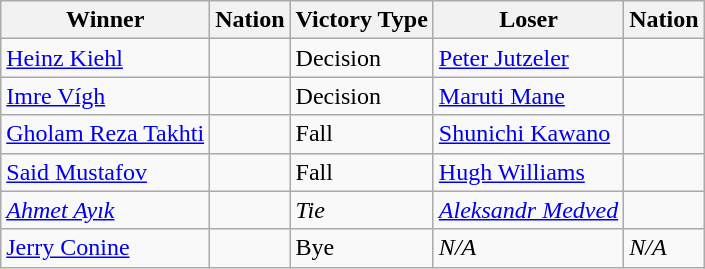<table class="wikitable sortable" style="text-align:left;">
<tr>
<th>Winner</th>
<th>Nation</th>
<th>Victory Type</th>
<th>Loser</th>
<th>Nation</th>
</tr>
<tr>
<td><a href='#'>Heinz Kiehl</a></td>
<td></td>
<td>Decision</td>
<td><a href='#'>Peter Jutzeler</a></td>
<td></td>
</tr>
<tr>
<td><a href='#'>Imre Vígh</a></td>
<td></td>
<td>Decision</td>
<td><a href='#'>Maruti Mane</a></td>
<td></td>
</tr>
<tr>
<td><a href='#'>Gholam Reza Takhti</a></td>
<td></td>
<td>Fall</td>
<td><a href='#'>Shunichi Kawano</a></td>
<td></td>
</tr>
<tr>
<td><a href='#'>Said Mustafov</a></td>
<td></td>
<td>Fall</td>
<td><a href='#'>Hugh Williams</a></td>
<td></td>
</tr>
<tr style="font-style: italic">
<td><a href='#'>Ahmet Ayık</a></td>
<td></td>
<td>Tie</td>
<td><a href='#'>Aleksandr Medved</a></td>
<td></td>
</tr>
<tr>
<td><a href='#'>Jerry Conine</a></td>
<td></td>
<td>Bye</td>
<td><em>N/A</em></td>
<td><em>N/A</em></td>
</tr>
</table>
